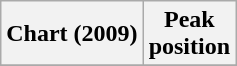<table class="wikitable plainrowheaders">
<tr>
<th scope="col">Chart (2009)</th>
<th scope="col">Peak<br>position</th>
</tr>
<tr>
</tr>
</table>
